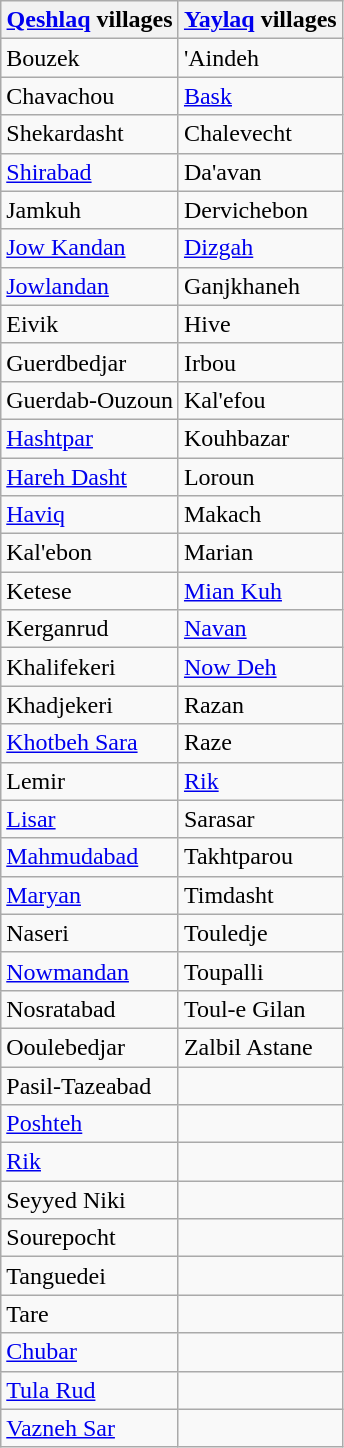<table class="wikitable">
<tr>
<th><a href='#'>Qeshlaq</a> villages</th>
<th><a href='#'>Yaylaq</a> villages</th>
</tr>
<tr>
<td>Bouzek</td>
<td>'Aindeh</td>
</tr>
<tr>
<td>Chavachou</td>
<td><a href='#'>Bask</a></td>
</tr>
<tr>
<td>Shekardasht</td>
<td>Chalevecht</td>
</tr>
<tr>
<td><a href='#'>Shirabad</a></td>
<td>Da'avan</td>
</tr>
<tr>
<td>Jamkuh</td>
<td>Dervichebon</td>
</tr>
<tr>
<td><a href='#'>Jow Kandan</a></td>
<td><a href='#'>Dizgah</a></td>
</tr>
<tr>
<td><a href='#'>Jowlandan</a></td>
<td>Ganjkhaneh</td>
</tr>
<tr>
<td>Eivik</td>
<td>Hive</td>
</tr>
<tr>
<td>Guerdbedjar</td>
<td>Irbou</td>
</tr>
<tr>
<td>Guerdab-Ouzoun</td>
<td>Kal'efou</td>
</tr>
<tr>
<td><a href='#'>Hashtpar</a></td>
<td>Kouhbazar</td>
</tr>
<tr>
<td><a href='#'>Hareh Dasht</a></td>
<td>Loroun</td>
</tr>
<tr>
<td><a href='#'>Haviq</a></td>
<td>Makach</td>
</tr>
<tr>
<td>Kal'ebon</td>
<td>Marian</td>
</tr>
<tr>
<td>Ketese</td>
<td><a href='#'>Mian Kuh</a></td>
</tr>
<tr>
<td>Kerganrud</td>
<td><a href='#'>Navan</a></td>
</tr>
<tr>
<td>Khalifekeri</td>
<td><a href='#'>Now Deh</a></td>
</tr>
<tr>
<td>Khadjekeri</td>
<td>Razan</td>
</tr>
<tr>
<td><a href='#'>Khotbeh Sara</a></td>
<td>Raze</td>
</tr>
<tr>
<td>Lemir</td>
<td><a href='#'>Rik</a></td>
</tr>
<tr>
<td><a href='#'>Lisar</a></td>
<td>Sarasar</td>
</tr>
<tr>
<td><a href='#'>Mahmudabad</a></td>
<td>Takhtparou</td>
</tr>
<tr>
<td><a href='#'>Maryan</a></td>
<td>Timdasht</td>
</tr>
<tr>
<td>Naseri</td>
<td>Touledje</td>
</tr>
<tr>
<td><a href='#'>Nowmandan</a></td>
<td>Toupalli</td>
</tr>
<tr>
<td>Nosratabad</td>
<td>Toul-e Gilan</td>
</tr>
<tr>
<td>Ooulebedjar</td>
<td>Zalbil Astane</td>
</tr>
<tr>
<td>Pasil-Tazeabad</td>
<td></td>
</tr>
<tr>
<td><a href='#'>Poshteh</a></td>
<td></td>
</tr>
<tr>
<td><a href='#'>Rik</a></td>
<td></td>
</tr>
<tr>
<td>Seyyed Niki</td>
<td></td>
</tr>
<tr>
<td>Sourepocht</td>
<td></td>
</tr>
<tr>
<td>Tanguedei</td>
<td></td>
</tr>
<tr>
<td>Tare</td>
<td></td>
</tr>
<tr>
<td><a href='#'>Chubar</a></td>
<td></td>
</tr>
<tr>
<td><a href='#'>Tula Rud</a></td>
<td></td>
</tr>
<tr>
<td><a href='#'>Vazneh Sar</a></td>
<td></td>
</tr>
</table>
